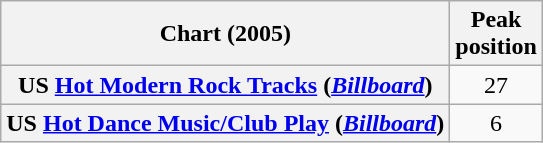<table class="wikitable sortable plainrowheaders">
<tr>
<th scope="col">Chart (2005)</th>
<th scope="col">Peak<br>position</th>
</tr>
<tr>
<th scope="row">US <a href='#'>Hot Modern Rock Tracks</a> (<em><a href='#'>Billboard</a></em>)</th>
<td style="text-align:center;">27</td>
</tr>
<tr>
<th scope="row">US <a href='#'>Hot Dance Music/Club Play</a> (<em><a href='#'>Billboard</a></em>)</th>
<td style="text-align:center;">6</td>
</tr>
</table>
